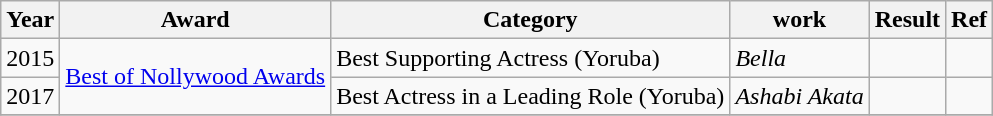<table class="wikitable plainrowheaders sortable">
<tr>
<th>Year</th>
<th>Award</th>
<th>Category</th>
<th>work</th>
<th>Result</th>
<th>Ref</th>
</tr>
<tr>
<td>2015</td>
<td rowspan= 2><a href='#'>Best of Nollywood Awards</a></td>
<td>Best Supporting Actress (Yoruba)</td>
<td><em>Bella</em></td>
<td></td>
<td></td>
</tr>
<tr>
<td>2017</td>
<td>Best Actress in a Leading Role (Yoruba)</td>
<td><em>Ashabi Akata</em></td>
<td></td>
<td></td>
</tr>
<tr>
</tr>
</table>
